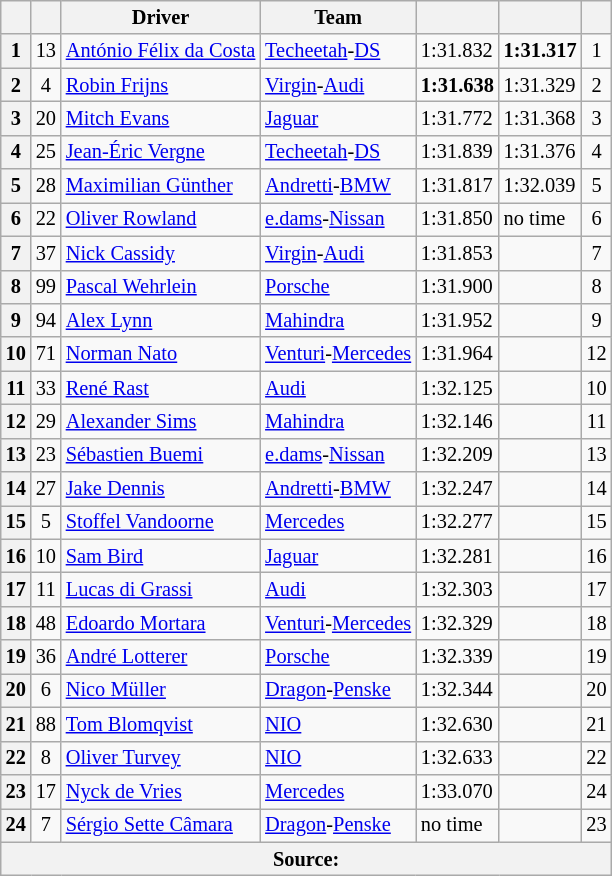<table class="wikitable sortable" style="font-size: 85%">
<tr>
<th scope="col"></th>
<th scope="col"></th>
<th scope="col">Driver</th>
<th scope="col">Team</th>
<th scope="col"></th>
<th scope="col"></th>
<th scope="col"></th>
</tr>
<tr>
<th scope="row">1</th>
<td align="center">13</td>
<td data-sort-value="DAC"> <a href='#'>António Félix da Costa</a></td>
<td><a href='#'>Techeetah</a>-<a href='#'>DS</a></td>
<td>1:31.832</td>
<td><strong>1:31.317</strong></td>
<td align="center">1</td>
</tr>
<tr>
<th scope="row">2</th>
<td align="center">4</td>
<td data-sort-value="FRI"> <a href='#'>Robin Frijns</a></td>
<td><a href='#'>Virgin</a>-<a href='#'>Audi</a></td>
<td><strong>1:31.638</strong></td>
<td>1:31.329</td>
<td align="center">2</td>
</tr>
<tr>
<th scope="row">3</th>
<td align="center">20</td>
<td data-sort-value="EVA"> <a href='#'>Mitch Evans</a></td>
<td><a href='#'>Jaguar</a></td>
<td>1:31.772</td>
<td>1:31.368</td>
<td align="center">3</td>
</tr>
<tr>
<th scope="row">4</th>
<td align="center">25</td>
<td data-sort-value="JEV"> <a href='#'>Jean-Éric Vergne</a></td>
<td><a href='#'>Techeetah</a>-<a href='#'>DS</a></td>
<td>1:31.839</td>
<td>1:31.376</td>
<td align="center">4</td>
</tr>
<tr>
<th scope="row">5</th>
<td align="center">28</td>
<td data-sort-value="GUE"> <a href='#'>Maximilian Günther</a></td>
<td><a href='#'>Andretti</a>-<a href='#'>BMW</a></td>
<td>1:31.817</td>
<td>1:32.039</td>
<td align="center">5</td>
</tr>
<tr>
<th scope="row">6</th>
<td align="center">22</td>
<td data-sort-value="ROW"> <a href='#'>Oliver Rowland</a></td>
<td><a href='#'>e.dams</a>-<a href='#'>Nissan</a></td>
<td>1:31.850</td>
<td>no time</td>
<td align="center">6</td>
</tr>
<tr>
<th scope="row">7</th>
<td align="center">37</td>
<td data-sort-value="CAS"> <a href='#'>Nick Cassidy</a></td>
<td><a href='#'>Virgin</a>-<a href='#'>Audi</a></td>
<td>1:31.853</td>
<td></td>
<td align="center">7</td>
</tr>
<tr>
<th scope="row">8</th>
<td align="center">99</td>
<td data-sort-value="WEH"> <a href='#'>Pascal Wehrlein</a></td>
<td><a href='#'>Porsche</a></td>
<td>1:31.900</td>
<td></td>
<td align="center">8</td>
</tr>
<tr>
<th scope="row">9</th>
<td align="center">94</td>
<td data-sort-value="LYN"> <a href='#'>Alex Lynn</a></td>
<td><a href='#'>Mahindra</a></td>
<td>1:31.952</td>
<td></td>
<td align="center">9</td>
</tr>
<tr>
<th scope="row">10</th>
<td align="center">71</td>
<td data-sort-value="NAT"> <a href='#'>Norman Nato</a></td>
<td><a href='#'>Venturi</a>-<a href='#'>Mercedes</a></td>
<td>1:31.964</td>
<td></td>
<td align="center">12</td>
</tr>
<tr>
<th scope="row">11</th>
<td align="center">33</td>
<td data-sort-value="RAS"> <a href='#'>René Rast</a></td>
<td><a href='#'>Audi</a></td>
<td>1:32.125</td>
<td></td>
<td align="center">10</td>
</tr>
<tr>
<th scope="row">12</th>
<td align="center">29</td>
<td data-sort-value="SIM"> <a href='#'>Alexander Sims</a></td>
<td><a href='#'>Mahindra</a></td>
<td>1:32.146</td>
<td></td>
<td align="center">11</td>
</tr>
<tr>
<th scope="row">13</th>
<td align="center">23</td>
<td data-sort-value="BUE"> <a href='#'>Sébastien Buemi</a></td>
<td><a href='#'>e.dams</a>-<a href='#'>Nissan</a></td>
<td>1:32.209</td>
<td></td>
<td align="center">13</td>
</tr>
<tr>
<th scope="row">14</th>
<td align="center">27</td>
<td data-sort-value="DEN"> <a href='#'>Jake Dennis</a></td>
<td><a href='#'>Andretti</a>-<a href='#'>BMW</a></td>
<td>1:32.247</td>
<td></td>
<td align="center">14</td>
</tr>
<tr>
<th scope="row">15</th>
<td align="center">5</td>
<td data-sort-value="VAN"> <a href='#'>Stoffel Vandoorne</a></td>
<td><a href='#'>Mercedes</a></td>
<td>1:32.277</td>
<td></td>
<td align="center">15</td>
</tr>
<tr>
<th scope="row">16</th>
<td align="center">10</td>
<td data-sort-value="BIR"> <a href='#'>Sam Bird</a></td>
<td><a href='#'>Jaguar</a></td>
<td>1:32.281</td>
<td></td>
<td align="center">16</td>
</tr>
<tr>
<th scope="row">17</th>
<td align="center">11</td>
<td data-sort-value="DIG"> <a href='#'>Lucas di Grassi</a></td>
<td><a href='#'>Audi</a></td>
<td>1:32.303</td>
<td></td>
<td align="center">17</td>
</tr>
<tr>
<th scope="row">18</th>
<td align="center">48</td>
<td data-sort-value="MOR"> <a href='#'>Edoardo Mortara</a></td>
<td><a href='#'>Venturi</a>-<a href='#'>Mercedes</a></td>
<td>1:32.329</td>
<td></td>
<td align="center">18</td>
</tr>
<tr>
<th scope="row">19</th>
<td align="center">36</td>
<td data-sort-value="LOT"> <a href='#'>André Lotterer</a></td>
<td><a href='#'>Porsche</a></td>
<td>1:32.339</td>
<td></td>
<td align="center">19</td>
</tr>
<tr>
<th scope="row">20</th>
<td align="center">6</td>
<td data-sort-value="MUL"> <a href='#'>Nico Müller</a></td>
<td><a href='#'>Dragon</a>-<a href='#'>Penske</a></td>
<td>1:32.344</td>
<td></td>
<td align="center">20</td>
</tr>
<tr>
<th scope="row">21</th>
<td align="center">88</td>
<td data-sort-value="BLO"> <a href='#'>Tom Blomqvist</a></td>
<td><a href='#'>NIO</a></td>
<td>1:32.630</td>
<td></td>
<td align="center">21</td>
</tr>
<tr>
<th scope="row">22</th>
<td align="center">8</td>
<td data-sort-value="TUR"> <a href='#'>Oliver Turvey</a></td>
<td><a href='#'>NIO</a></td>
<td>1:32.633</td>
<td></td>
<td align="center">22</td>
</tr>
<tr>
<th scope="row">23</th>
<td align="center">17</td>
<td data-sort-value="DEV"> <a href='#'>Nyck de Vries</a></td>
<td><a href='#'>Mercedes</a></td>
<td>1:33.070</td>
<td></td>
<td align="center">24</td>
</tr>
<tr>
<th scope="row">24</th>
<td align="center">7</td>
<td data-sort-value="SET"> <a href='#'>Sérgio Sette Câmara</a></td>
<td><a href='#'>Dragon</a>-<a href='#'>Penske</a></td>
<td>no time</td>
<td></td>
<td align="center">23</td>
</tr>
<tr>
<th colspan="7">Source:</th>
</tr>
</table>
